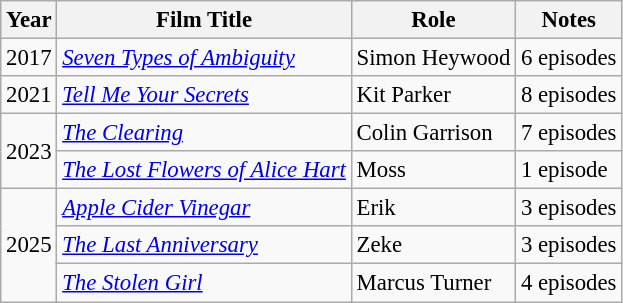<table class="wikitable" style="font-size: 95%;">
<tr>
<th>Year</th>
<th>Film Title</th>
<th>Role</th>
<th>Notes</th>
</tr>
<tr>
<td>2017</td>
<td><em><a href='#'>Seven Types of Ambiguity</a></em></td>
<td>Simon Heywood</td>
<td>6 episodes</td>
</tr>
<tr>
<td>2021</td>
<td><em><a href='#'>Tell Me Your Secrets</a></em></td>
<td>Kit Parker</td>
<td>8 episodes</td>
</tr>
<tr>
<td rowspan="2">2023</td>
<td><em><a href='#'>The Clearing</a></em></td>
<td>Colin Garrison</td>
<td>7 episodes</td>
</tr>
<tr>
<td><em><a href='#'>The Lost Flowers of Alice Hart</a></em></td>
<td>Moss</td>
<td>1 episode</td>
</tr>
<tr>
<td rowspan="3">2025</td>
<td><em><a href='#'>Apple Cider Vinegar</a></em></td>
<td>Erik</td>
<td>3 episodes</td>
</tr>
<tr>
<td><em><a href='#'>The Last Anniversary</a></em></td>
<td>Zeke</td>
<td>3 episodes</td>
</tr>
<tr>
<td><em><a href='#'>The Stolen Girl</a></em></td>
<td>Marcus Turner</td>
<td>4 episodes</td>
</tr>
</table>
